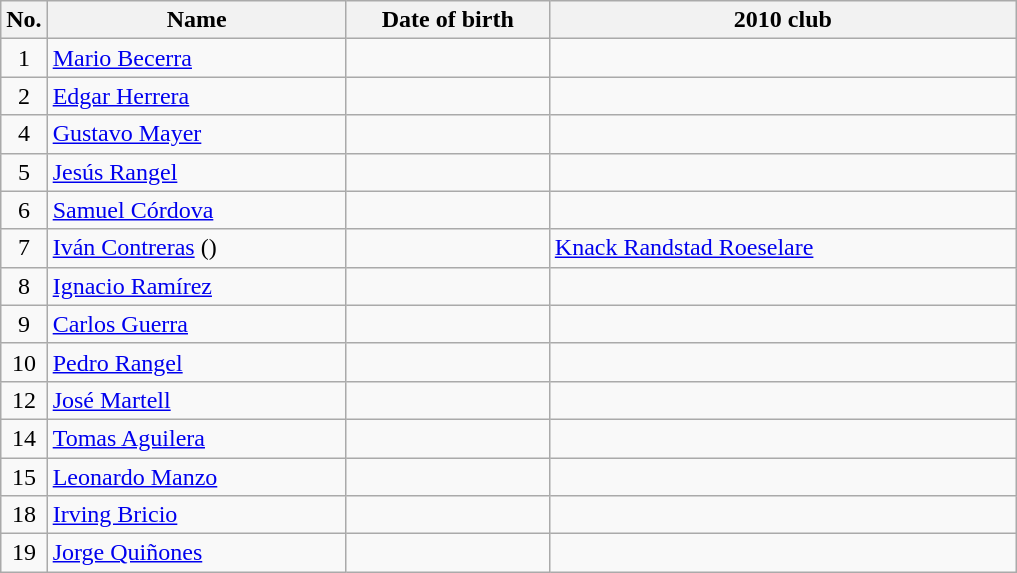<table class="wikitable sortable" style="font-size:100%; text-align:center;">
<tr>
<th>No.</th>
<th style="width:12em">Name</th>
<th style="width:8em">Date of birth</th>
<th style="width:19em">2010 club</th>
</tr>
<tr>
<td>1</td>
<td align=left><a href='#'>Mario Becerra</a></td>
<td align=right></td>
<td align=left></td>
</tr>
<tr>
<td>2</td>
<td align=left><a href='#'>Edgar Herrera</a></td>
<td align=right></td>
<td align=left></td>
</tr>
<tr>
<td>4</td>
<td align=left><a href='#'>Gustavo Mayer</a></td>
<td align=right></td>
<td align=left></td>
</tr>
<tr>
<td>5</td>
<td align=left><a href='#'>Jesús Rangel</a></td>
<td align=right></td>
<td align=left></td>
</tr>
<tr>
<td>6</td>
<td align=left><a href='#'>Samuel Córdova</a></td>
<td align=right></td>
<td align=left></td>
</tr>
<tr>
<td>7</td>
<td align=left><a href='#'>Iván Contreras</a> ()</td>
<td align=right></td>
<td align=left> <a href='#'>Knack Randstad Roeselare</a></td>
</tr>
<tr>
<td>8</td>
<td align=left><a href='#'>Ignacio Ramírez</a></td>
<td align=right></td>
<td align=left></td>
</tr>
<tr>
<td>9</td>
<td align=left><a href='#'>Carlos Guerra</a></td>
<td align=right></td>
<td align=left></td>
</tr>
<tr>
<td>10</td>
<td align=left><a href='#'>Pedro Rangel</a></td>
<td align=right></td>
<td align=left></td>
</tr>
<tr>
<td>12</td>
<td align=left><a href='#'>José Martell</a></td>
<td align=right></td>
<td align=left></td>
</tr>
<tr>
<td>14</td>
<td align=left><a href='#'>Tomas Aguilera</a></td>
<td align=right></td>
<td align=left></td>
</tr>
<tr>
<td>15</td>
<td align=left><a href='#'>Leonardo Manzo</a></td>
<td align=right></td>
<td align=left></td>
</tr>
<tr>
<td>18</td>
<td align=left><a href='#'>Irving Bricio</a></td>
<td align=right></td>
<td align=left></td>
</tr>
<tr>
<td>19</td>
<td align=left><a href='#'>Jorge Quiñones</a></td>
<td align=right></td>
<td align=left></td>
</tr>
</table>
